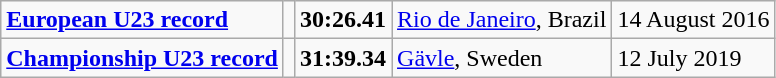<table class="wikitable">
<tr>
<td><strong><a href='#'>European U23 record</a></strong></td>
<td></td>
<td><strong>30:26.41</strong></td>
<td><a href='#'>Rio de Janeiro</a>, Brazil</td>
<td>14 August 2016</td>
</tr>
<tr>
<td><strong><a href='#'>Championship U23 record</a></strong></td>
<td></td>
<td><strong>31:39.34</strong></td>
<td><a href='#'>Gävle</a>, Sweden</td>
<td>12 July 2019</td>
</tr>
</table>
